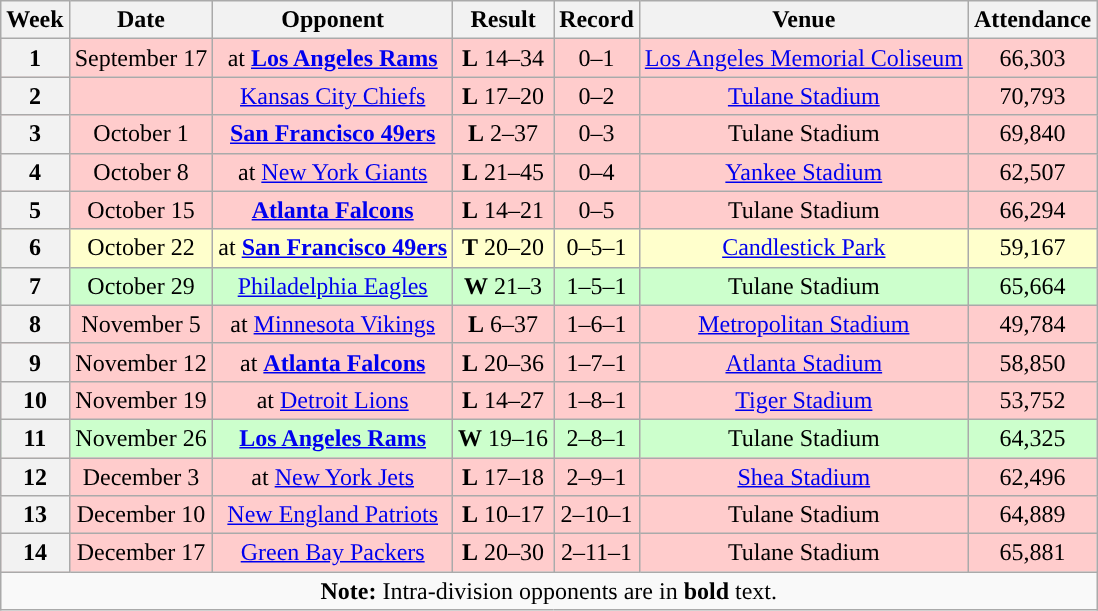<table class="wikitable" style="text-align:center">
<tr>
<th>Week</th>
<th>Date</th>
<th>Opponent</th>
<th>Result</th>
<th>Record</th>
<th>Venue</th>
<th>Attendance</th>
</tr>
<tr style="background:#fcc">
<th>1</th>
<td>September 17</td>
<td>at <strong><a href='#'>Los Angeles Rams</a></strong></td>
<td><strong>L</strong> 14–34</td>
<td>0–1</td>
<td><a href='#'>Los Angeles Memorial Coliseum</a></td>
<td>66,303</td>
</tr>
<tr style="background:#fcc">
<th>2</th>
<td></td>
<td><a href='#'>Kansas City Chiefs</a></td>
<td><strong>L</strong> 17–20</td>
<td>0–2</td>
<td><a href='#'>Tulane Stadium</a></td>
<td>70,793</td>
</tr>
<tr style="background:#fcc">
<th>3</th>
<td>October 1</td>
<td><strong><a href='#'>San Francisco 49ers</a></strong></td>
<td><strong>L</strong> 2–37</td>
<td>0–3</td>
<td>Tulane Stadium</td>
<td>69,840</td>
</tr>
<tr style="background:#fcc">
<th>4</th>
<td>October 8</td>
<td>at <a href='#'>New York Giants</a></td>
<td><strong>L</strong> 21–45</td>
<td>0–4</td>
<td><a href='#'>Yankee Stadium</a></td>
<td>62,507</td>
</tr>
<tr style="background:#fcc">
<th>5</th>
<td>October 15</td>
<td><strong><a href='#'>Atlanta Falcons</a></strong></td>
<td><strong>L</strong> 14–21</td>
<td>0–5</td>
<td>Tulane Stadium</td>
<td>66,294</td>
</tr>
<tr style="background:#ffc">
<th>6</th>
<td>October 22</td>
<td>at <strong><a href='#'>San Francisco 49ers</a></strong></td>
<td><strong>T</strong> 20–20</td>
<td>0–5–1</td>
<td><a href='#'>Candlestick Park</a></td>
<td>59,167</td>
</tr>
<tr style="background:#cfc">
<th>7</th>
<td>October 29</td>
<td><a href='#'>Philadelphia Eagles</a></td>
<td><strong>W</strong> 21–3</td>
<td>1–5–1</td>
<td>Tulane Stadium</td>
<td>65,664</td>
</tr>
<tr style="background:#fcc">
<th>8</th>
<td>November 5</td>
<td>at <a href='#'>Minnesota Vikings</a></td>
<td><strong>L</strong> 6–37</td>
<td>1–6–1</td>
<td><a href='#'>Metropolitan Stadium</a></td>
<td>49,784</td>
</tr>
<tr style="background:#fcc">
<th>9</th>
<td>November 12</td>
<td>at <strong><a href='#'>Atlanta Falcons</a></strong></td>
<td><strong>L</strong> 20–36</td>
<td>1–7–1</td>
<td><a href='#'>Atlanta Stadium</a></td>
<td>58,850</td>
</tr>
<tr style="background:#fcc">
<th>10</th>
<td>November 19</td>
<td>at <a href='#'>Detroit Lions</a></td>
<td><strong>L</strong> 14–27</td>
<td>1–8–1</td>
<td><a href='#'>Tiger Stadium</a></td>
<td>53,752</td>
</tr>
<tr style="background:#cfc">
<th>11</th>
<td>November 26</td>
<td><strong><a href='#'>Los Angeles Rams</a></strong></td>
<td><strong>W</strong> 19–16</td>
<td>2–8–1</td>
<td>Tulane Stadium</td>
<td>64,325</td>
</tr>
<tr style="background:#fcc">
<th>12</th>
<td>December 3</td>
<td>at <a href='#'>New York Jets</a></td>
<td><strong>L</strong> 17–18</td>
<td>2–9–1</td>
<td><a href='#'>Shea Stadium</a></td>
<td>62,496</td>
</tr>
<tr style="background:#fcc">
<th>13</th>
<td>December 10</td>
<td><a href='#'>New England Patriots</a></td>
<td><strong>L</strong> 10–17</td>
<td>2–10–1</td>
<td>Tulane Stadium</td>
<td>64,889</td>
</tr>
<tr style="background:#fcc">
<th>14</th>
<td>December 17</td>
<td><a href='#'>Green Bay Packers</a></td>
<td><strong>L</strong> 20–30</td>
<td>2–11–1</td>
<td>Tulane Stadium</td>
<td>65,881</td>
</tr>
<tr>
<td colspan="7"><strong>Note:</strong> Intra-division opponents are in <strong>bold</strong> text.</td>
</tr>
</table>
